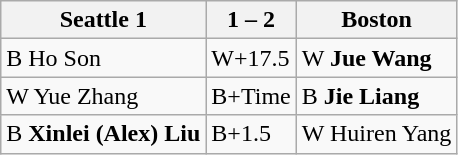<table class="wikitable">
<tr>
<th>Seattle 1</th>
<th>1 – 2</th>
<th>Boston</th>
</tr>
<tr>
<td>B Ho Son</td>
<td>W+17.5</td>
<td>W <strong>Jue Wang</strong></td>
</tr>
<tr>
<td>W Yue Zhang</td>
<td>B+Time</td>
<td>B <strong>Jie Liang</strong></td>
</tr>
<tr>
<td>B <strong>Xinlei (Alex) Liu</strong></td>
<td>B+1.5</td>
<td>W Huiren Yang</td>
</tr>
</table>
